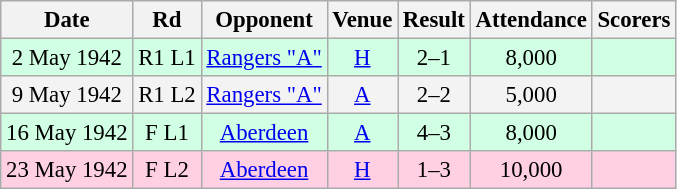<table class="wikitable sortable" style="font-size:95%; text-align:center">
<tr>
<th>Date</th>
<th>Rd</th>
<th>Opponent</th>
<th>Venue</th>
<th>Result</th>
<th>Attendance</th>
<th>Scorers</th>
</tr>
<tr bgcolor = "#d0ffe3">
<td>2 May 1942</td>
<td>R1 L1</td>
<td><a href='#'>Rangers "A"</a></td>
<td><a href='#'>H</a></td>
<td>2–1</td>
<td>8,000</td>
<td></td>
</tr>
<tr bgcolor = "#f3f3f3">
<td>9 May 1942</td>
<td>R1 L2</td>
<td><a href='#'>Rangers "A"</a></td>
<td><a href='#'>A</a></td>
<td>2–2</td>
<td>5,000</td>
<td></td>
</tr>
<tr bgcolor = "#d0ffe3">
<td>16 May 1942</td>
<td>F L1</td>
<td><a href='#'>Aberdeen</a></td>
<td><a href='#'>A</a></td>
<td>4–3</td>
<td>8,000</td>
<td></td>
</tr>
<tr bgcolor = "#ffd0e3">
<td>23 May 1942</td>
<td>F L2</td>
<td><a href='#'>Aberdeen</a></td>
<td><a href='#'>H</a></td>
<td>1–3</td>
<td>10,000</td>
<td></td>
</tr>
</table>
